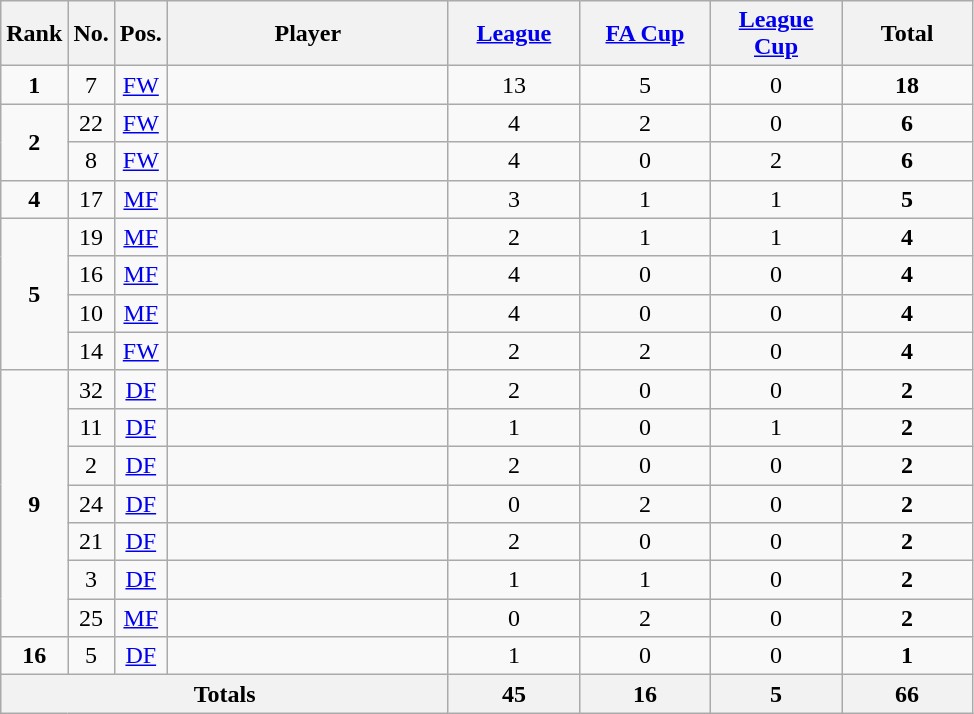<table class="wikitable sortable alternance" style="text-align:center">
<tr>
<th style="width:10px">Rank</th>
<th style="width:10px">No.</th>
<th style="width:10px">Pos.</th>
<th style="width:180px">Player</th>
<th style="width:80px"><a href='#'>League</a></th>
<th style="width:80px"><a href='#'>FA Cup</a></th>
<th style="width:80px"><a href='#'>League Cup</a></th>
<th style="width:80px">Total</th>
</tr>
<tr>
<td><strong>1</strong></td>
<td>7</td>
<td><a href='#'>FW</a></td>
<td align="left"></td>
<td>13</td>
<td>5</td>
<td>0</td>
<td><strong>18</strong></td>
</tr>
<tr>
<td rowspan="2"><strong>2</strong></td>
<td>22</td>
<td><a href='#'>FW</a></td>
<td align="left"></td>
<td>4</td>
<td>2</td>
<td>0</td>
<td><strong>6</strong></td>
</tr>
<tr>
<td>8</td>
<td><a href='#'>FW</a></td>
<td align="left"></td>
<td>4</td>
<td>0</td>
<td>2</td>
<td><strong>6</strong></td>
</tr>
<tr>
<td><strong>4</strong></td>
<td>17</td>
<td><a href='#'>MF</a></td>
<td align="left"></td>
<td>3</td>
<td>1</td>
<td>1</td>
<td><strong>5</strong></td>
</tr>
<tr>
<td rowspan="4"><strong>5</strong></td>
<td>19</td>
<td><a href='#'>MF</a></td>
<td align="left"></td>
<td>2</td>
<td>1</td>
<td>1</td>
<td><strong>4</strong></td>
</tr>
<tr>
<td>16</td>
<td><a href='#'>MF</a></td>
<td align="left"></td>
<td>4</td>
<td>0</td>
<td>0</td>
<td><strong>4</strong></td>
</tr>
<tr>
<td>10</td>
<td><a href='#'>MF</a></td>
<td align="left"></td>
<td>4</td>
<td>0</td>
<td>0</td>
<td><strong>4</strong></td>
</tr>
<tr>
<td>14</td>
<td><a href='#'>FW</a></td>
<td align="left"></td>
<td>2</td>
<td>2</td>
<td>0</td>
<td><strong>4</strong></td>
</tr>
<tr>
<td rowspan="7"><strong>9</strong></td>
<td>32</td>
<td><a href='#'>DF</a></td>
<td align="left"></td>
<td>2</td>
<td>0</td>
<td>0</td>
<td><strong>2</strong></td>
</tr>
<tr>
<td>11</td>
<td><a href='#'>DF</a></td>
<td align="left"></td>
<td>1</td>
<td>0</td>
<td>1</td>
<td><strong>2</strong></td>
</tr>
<tr>
<td>2</td>
<td><a href='#'>DF</a></td>
<td align="left"></td>
<td>2</td>
<td>0</td>
<td>0</td>
<td><strong>2</strong></td>
</tr>
<tr>
<td>24</td>
<td><a href='#'>DF</a></td>
<td align="left"></td>
<td>0</td>
<td>2</td>
<td>0</td>
<td><strong>2</strong></td>
</tr>
<tr>
<td>21</td>
<td><a href='#'>DF</a></td>
<td align="left"></td>
<td>2</td>
<td>0</td>
<td>0</td>
<td><strong>2</strong></td>
</tr>
<tr>
<td>3</td>
<td><a href='#'>DF</a></td>
<td align="left"></td>
<td>1</td>
<td>1</td>
<td>0</td>
<td><strong>2</strong></td>
</tr>
<tr>
<td>25</td>
<td><a href='#'>MF</a></td>
<td align="left"></td>
<td>0</td>
<td>2</td>
<td>0</td>
<td><strong>2</strong></td>
</tr>
<tr>
<td><strong>16</strong></td>
<td>5</td>
<td><a href='#'>DF</a></td>
<td align="left"></td>
<td>1</td>
<td>0</td>
<td>0</td>
<td><strong>1</strong></td>
</tr>
<tr>
<th colspan=4><strong>Totals</strong></th>
<th>45</th>
<th>16</th>
<th>5</th>
<th><strong>66</strong></th>
</tr>
</table>
